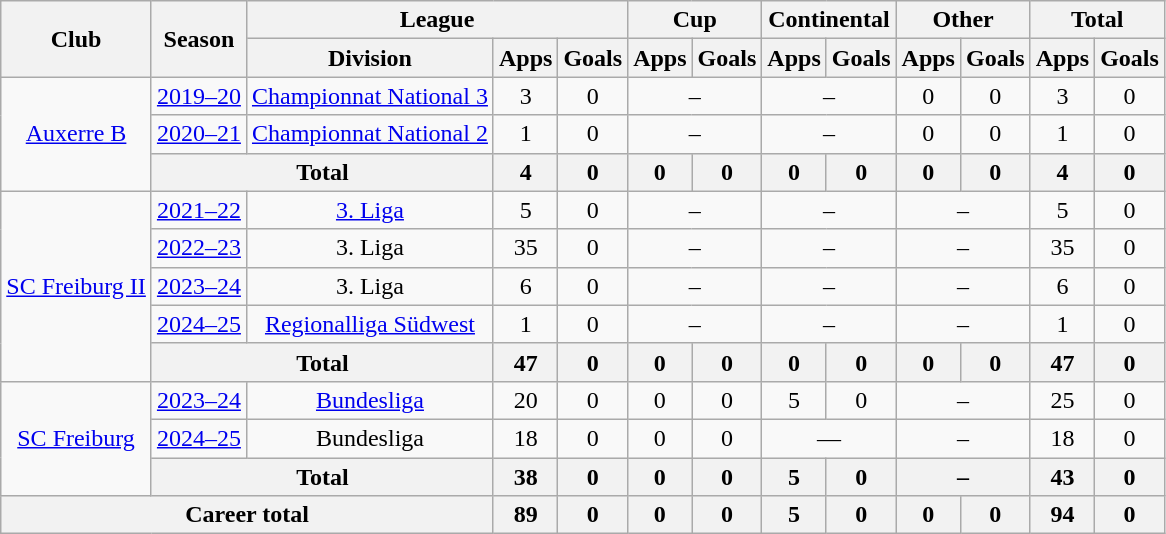<table class="wikitable" style="text-align:center">
<tr>
<th rowspan="2">Club</th>
<th rowspan="2">Season</th>
<th colspan="3">League</th>
<th colspan="2">Cup</th>
<th colspan="2">Continental</th>
<th colspan="2">Other</th>
<th colspan="2">Total</th>
</tr>
<tr>
<th>Division</th>
<th>Apps</th>
<th>Goals</th>
<th>Apps</th>
<th>Goals</th>
<th>Apps</th>
<th>Goals</th>
<th>Apps</th>
<th>Goals</th>
<th>Apps</th>
<th>Goals</th>
</tr>
<tr>
<td rowspan="3"><a href='#'>Auxerre B</a></td>
<td><a href='#'>2019–20</a></td>
<td><a href='#'>Championnat National 3</a></td>
<td>3</td>
<td>0</td>
<td colspan="2">–</td>
<td colspan="2">–</td>
<td>0</td>
<td>0</td>
<td>3</td>
<td>0</td>
</tr>
<tr>
<td><a href='#'>2020–21</a></td>
<td><a href='#'>Championnat National 2</a></td>
<td>1</td>
<td>0</td>
<td colspan="2">–</td>
<td colspan="2">–</td>
<td>0</td>
<td>0</td>
<td>1</td>
<td>0</td>
</tr>
<tr>
<th colspan="2">Total</th>
<th>4</th>
<th>0</th>
<th>0</th>
<th>0</th>
<th>0</th>
<th>0</th>
<th>0</th>
<th>0</th>
<th>4</th>
<th>0</th>
</tr>
<tr>
<td rowspan="5"><a href='#'>SC Freiburg II</a></td>
<td><a href='#'>2021–22</a></td>
<td><a href='#'>3. Liga</a></td>
<td>5</td>
<td>0</td>
<td colspan="2">–</td>
<td colspan="2">–</td>
<td colspan="2">–</td>
<td>5</td>
<td>0</td>
</tr>
<tr>
<td><a href='#'>2022–23</a></td>
<td>3. Liga</td>
<td>35</td>
<td>0</td>
<td colspan="2">–</td>
<td colspan="2">–</td>
<td colspan="2">–</td>
<td>35</td>
<td>0</td>
</tr>
<tr>
<td><a href='#'>2023–24</a></td>
<td>3. Liga</td>
<td>6</td>
<td>0</td>
<td colspan="2">–</td>
<td colspan="2">–</td>
<td colspan="2">–</td>
<td>6</td>
<td>0</td>
</tr>
<tr>
<td><a href='#'>2024–25</a></td>
<td><a href='#'>Regionalliga Südwest</a></td>
<td>1</td>
<td>0</td>
<td colspan="2">–</td>
<td colspan="2">–</td>
<td colspan="2">–</td>
<td>1</td>
<td>0</td>
</tr>
<tr>
<th colspan="2">Total</th>
<th>47</th>
<th>0</th>
<th>0</th>
<th>0</th>
<th>0</th>
<th>0</th>
<th>0</th>
<th>0</th>
<th>47</th>
<th>0</th>
</tr>
<tr>
<td rowspan="3"><a href='#'>SC Freiburg</a></td>
<td><a href='#'>2023–24</a></td>
<td><a href='#'>Bundesliga</a></td>
<td>20</td>
<td>0</td>
<td>0</td>
<td>0</td>
<td>5</td>
<td>0</td>
<td colspan="2">–</td>
<td>25</td>
<td>0</td>
</tr>
<tr>
<td><a href='#'>2024–25</a></td>
<td>Bundesliga</td>
<td>18</td>
<td>0</td>
<td>0</td>
<td>0</td>
<td colspan="2">—</td>
<td colspan="2">–</td>
<td>18</td>
<td>0</td>
</tr>
<tr>
<th colspan="2">Total</th>
<th>38</th>
<th>0</th>
<th>0</th>
<th>0</th>
<th>5</th>
<th>0</th>
<th colspan="2">–</th>
<th>43</th>
<th>0</th>
</tr>
<tr>
<th colspan="3">Career total</th>
<th>89</th>
<th>0</th>
<th>0</th>
<th>0</th>
<th>5</th>
<th>0</th>
<th>0</th>
<th>0</th>
<th>94</th>
<th>0</th>
</tr>
</table>
